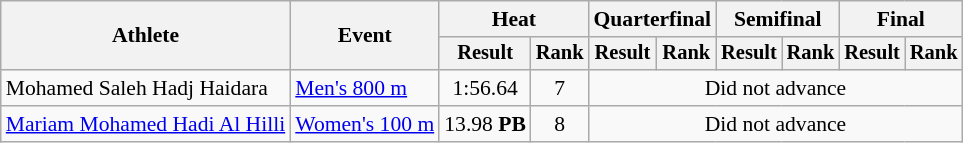<table class=wikitable style="font-size:90%">
<tr>
<th rowspan="2">Athlete</th>
<th rowspan="2">Event</th>
<th colspan="2">Heat</th>
<th colspan="2">Quarterfinal</th>
<th colspan="2">Semifinal</th>
<th colspan="2">Final</th>
</tr>
<tr style="font-size:95%">
<th scope="col">Result</th>
<th scope="col">Rank</th>
<th scope="col">Result</th>
<th scope="col">Rank</th>
<th scope="col">Result</th>
<th scope="col">Rank</th>
<th scope="col">Result</th>
<th scope="col">Rank</th>
</tr>
<tr align=center>
<td align=left>Mohamed Saleh Hadj Haidara</td>
<td align=left><a href='#'>Men's 800 m</a></td>
<td>1:56.64</td>
<td>7</td>
<td colspan=6>Did not advance</td>
</tr>
<tr align=center>
<td align=left><a href='#'>Mariam Mohamed Hadi Al Hilli</a></td>
<td align=left><a href='#'>Women's 100 m</a></td>
<td>13.98 <strong>PB</strong></td>
<td>8</td>
<td colspan=6>Did not advance</td>
</tr>
</table>
